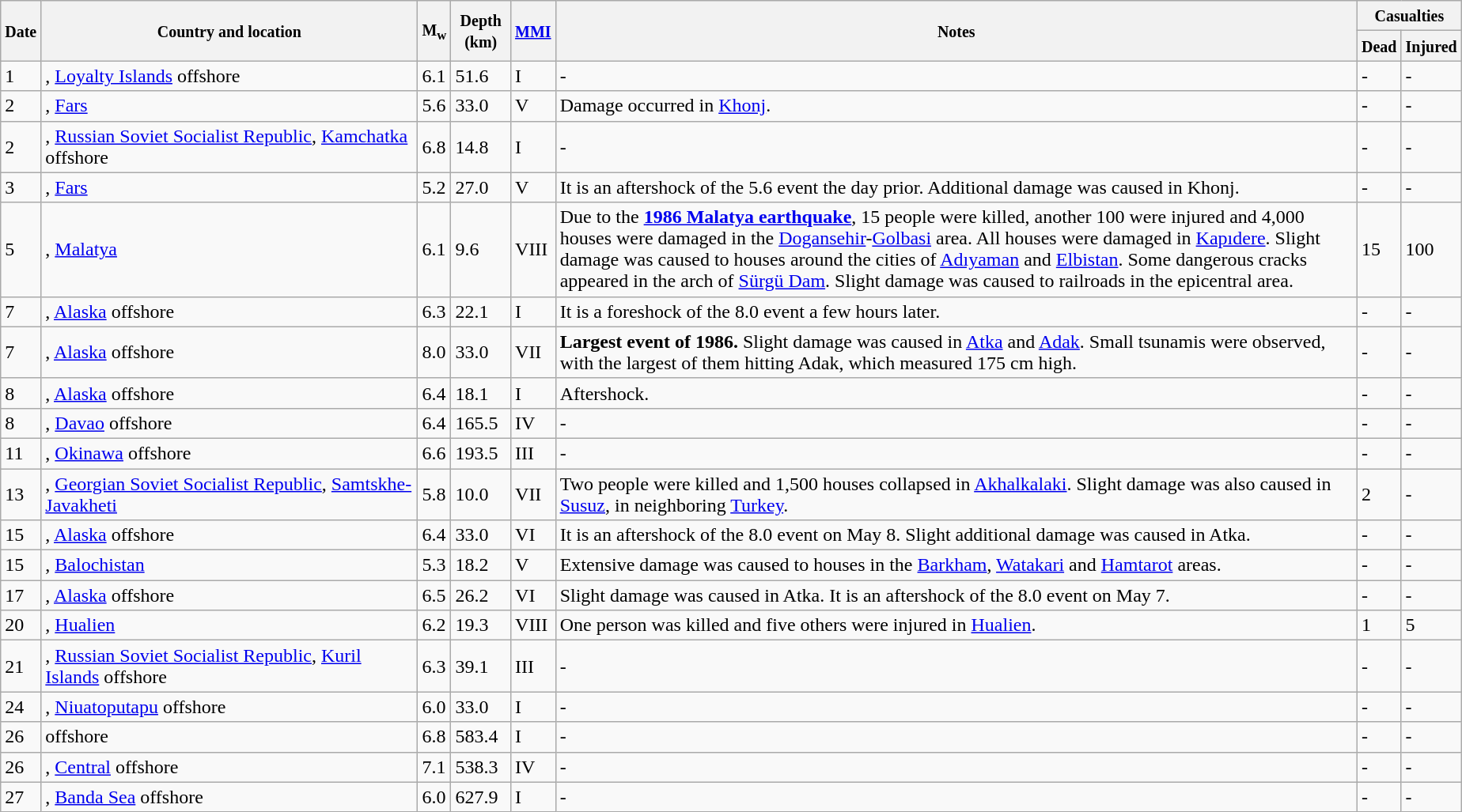<table class="wikitable sortable" style="border:1px black; margin-left:1em;">
<tr>
<th rowspan="2"><small>Date</small></th>
<th rowspan="2" style="width: 310px"><small>Country and location</small></th>
<th rowspan="2"><small>M<sub>w</sub></small></th>
<th rowspan="2"><small>Depth (km)</small></th>
<th rowspan="2"><small><a href='#'>MMI</a></small></th>
<th rowspan="2" class="unsortable"><small>Notes</small></th>
<th colspan="2"><small>Casualties</small></th>
</tr>
<tr>
<th><small>Dead</small></th>
<th><small>Injured</small></th>
</tr>
<tr>
<td>1</td>
<td>, <a href='#'>Loyalty Islands</a> offshore</td>
<td>6.1</td>
<td>51.6</td>
<td>I</td>
<td>-</td>
<td>-</td>
<td>-</td>
</tr>
<tr>
<td>2</td>
<td>, <a href='#'>Fars</a></td>
<td>5.6</td>
<td>33.0</td>
<td>V</td>
<td>Damage occurred in <a href='#'>Khonj</a>.</td>
<td>-</td>
<td>-</td>
</tr>
<tr>
<td>2</td>
<td>, <a href='#'>Russian Soviet Socialist Republic</a>, <a href='#'>Kamchatka</a> offshore</td>
<td>6.8</td>
<td>14.8</td>
<td>I</td>
<td>-</td>
<td>-</td>
<td>-</td>
</tr>
<tr>
<td>3</td>
<td>, <a href='#'>Fars</a></td>
<td>5.2</td>
<td>27.0</td>
<td>V</td>
<td>It is an aftershock of the 5.6 event the day prior. Additional damage was caused in Khonj.</td>
<td>-</td>
<td>-</td>
</tr>
<tr>
<td>5</td>
<td>, <a href='#'>Malatya</a></td>
<td>6.1</td>
<td>9.6</td>
<td>VIII</td>
<td>Due to the <strong><a href='#'>1986 Malatya earthquake</a></strong>, 15 people were killed, another 100 were injured and 4,000 houses were damaged in the <a href='#'>Dogansehir</a>-<a href='#'>Golbasi</a> area. All houses were damaged in <a href='#'>Kapıdere</a>. Slight damage was caused to houses around the cities of <a href='#'>Adıyaman</a> and <a href='#'>Elbistan</a>. Some dangerous cracks appeared in the arch of <a href='#'>Sürgü Dam</a>. Slight damage was caused to railroads in the epicentral area.</td>
<td>15</td>
<td>100</td>
</tr>
<tr>
<td>7</td>
<td>, <a href='#'>Alaska</a> offshore</td>
<td>6.3</td>
<td>22.1</td>
<td>I</td>
<td>It is a foreshock of the 8.0 event a few hours later.</td>
<td>-</td>
<td>-</td>
</tr>
<tr>
<td>7</td>
<td>, <a href='#'>Alaska</a> offshore</td>
<td>8.0</td>
<td>33.0</td>
<td>VII</td>
<td><strong>Largest event of 1986.</strong> Slight damage was caused in <a href='#'>Atka</a> and <a href='#'>Adak</a>. Small tsunamis were observed, with the largest of them hitting Adak, which measured 175 cm high.</td>
<td>-</td>
<td>-</td>
</tr>
<tr>
<td>8</td>
<td>, <a href='#'>Alaska</a> offshore</td>
<td>6.4</td>
<td>18.1</td>
<td>I</td>
<td>Aftershock.</td>
<td>-</td>
<td>-</td>
</tr>
<tr>
<td>8</td>
<td>, <a href='#'>Davao</a> offshore</td>
<td>6.4</td>
<td>165.5</td>
<td>IV</td>
<td>-</td>
<td>-</td>
<td>-</td>
</tr>
<tr>
<td>11</td>
<td>, <a href='#'>Okinawa</a> offshore</td>
<td>6.6</td>
<td>193.5</td>
<td>III</td>
<td>-</td>
<td>-</td>
<td>-</td>
</tr>
<tr>
<td>13</td>
<td>, <a href='#'>Georgian Soviet Socialist Republic</a>, <a href='#'>Samtskhe-Javakheti</a></td>
<td>5.8</td>
<td>10.0</td>
<td>VII</td>
<td>Two people were killed and 1,500 houses collapsed in <a href='#'>Akhalkalaki</a>. Slight damage was also caused in <a href='#'>Susuz</a>, in neighboring <a href='#'>Turkey</a>.</td>
<td>2</td>
<td>-</td>
</tr>
<tr>
<td>15</td>
<td>, <a href='#'>Alaska</a> offshore</td>
<td>6.4</td>
<td>33.0</td>
<td>VI</td>
<td>It is an aftershock of the 8.0 event on May 8. Slight additional damage was caused in Atka.</td>
<td>-</td>
<td>-</td>
</tr>
<tr>
<td>15</td>
<td>, <a href='#'>Balochistan</a></td>
<td>5.3</td>
<td>18.2</td>
<td>V</td>
<td>Extensive damage was caused to houses in the <a href='#'>Barkham</a>, <a href='#'>Watakari</a> and <a href='#'>Hamtarot</a> areas.</td>
<td>-</td>
<td>-</td>
</tr>
<tr>
<td>17</td>
<td>, <a href='#'>Alaska</a> offshore</td>
<td>6.5</td>
<td>26.2</td>
<td>VI</td>
<td>Slight damage was caused in Atka. It is an aftershock of the 8.0 event on May 7.</td>
<td>-</td>
<td>-</td>
</tr>
<tr>
<td>20</td>
<td>, <a href='#'>Hualien</a></td>
<td>6.2</td>
<td>19.3</td>
<td>VIII</td>
<td>One person was killed and five others were injured in <a href='#'>Hualien</a>.</td>
<td>1</td>
<td>5</td>
</tr>
<tr>
<td>21</td>
<td>, <a href='#'>Russian Soviet Socialist Republic</a>, <a href='#'>Kuril Islands</a> offshore</td>
<td>6.3</td>
<td>39.1</td>
<td>III</td>
<td>-</td>
<td>-</td>
<td>-</td>
</tr>
<tr>
<td>24</td>
<td>, <a href='#'>Niuatoputapu</a> offshore</td>
<td>6.0</td>
<td>33.0</td>
<td>I</td>
<td>-</td>
<td>-</td>
<td>-</td>
</tr>
<tr>
<td>26</td>
<td> offshore</td>
<td>6.8</td>
<td>583.4</td>
<td>I</td>
<td>-</td>
<td>-</td>
<td>-</td>
</tr>
<tr>
<td>26</td>
<td>, <a href='#'>Central</a> offshore</td>
<td>7.1</td>
<td>538.3</td>
<td>IV</td>
<td>-</td>
<td>-</td>
<td>-</td>
</tr>
<tr>
<td>27</td>
<td>, <a href='#'>Banda Sea</a> offshore</td>
<td>6.0</td>
<td>627.9</td>
<td>I</td>
<td>-</td>
<td>-</td>
<td>-</td>
</tr>
<tr>
</tr>
</table>
